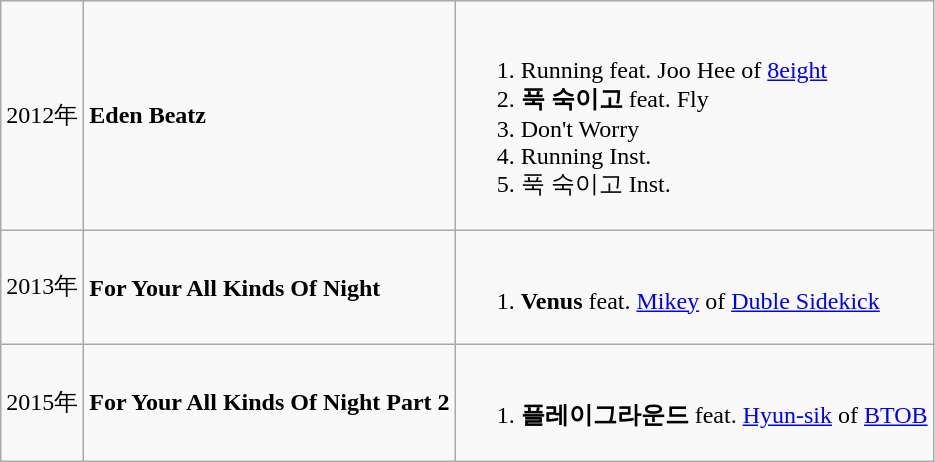<table class="wikitable">
<tr>
<td>2012年</td>
<td><strong>Eden Beatz</strong></td>
<td><br><ol><li>Running feat. Joo Hee of <a href='#'>8eight</a></li><li><strong>푹 숙이고</strong> feat. Fly</li><li>Don't Worry</li><li>Running Inst.</li><li>푹 숙이고 Inst.</li></ol></td>
</tr>
<tr>
<td>2013年</td>
<td><strong>For Your All Kinds Of Night</strong></td>
<td><br><ol><li><strong>Venus</strong> feat. <a href='#'>Mikey</a> of <a href='#'>Duble Sidekick</a></li></ol></td>
</tr>
<tr>
<td>2015年</td>
<td><strong>For Your All Kinds Of Night Part 2</strong></td>
<td><br><ol><li><strong>플레이그라운드</strong> feat. <a href='#'>Hyun-sik</a> of <a href='#'>BTOB</a></li></ol></td>
</tr>
</table>
